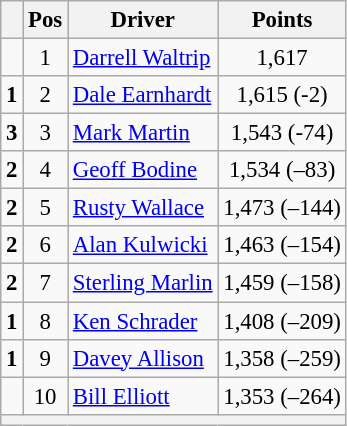<table class="wikitable" style="font-size: 95%;">
<tr>
<th></th>
<th>Pos</th>
<th>Driver</th>
<th>Points</th>
</tr>
<tr>
<td align="left"></td>
<td style="text-align:center;">1</td>
<td><a href='#'>Darrell Waltrip</a></td>
<td style="text-align:center;">1,617</td>
</tr>
<tr>
<td align="left">  <strong>1</strong></td>
<td style="text-align:center;">2</td>
<td><a href='#'>Dale Earnhardt</a></td>
<td style="text-align:center;">1,615 (-2)</td>
</tr>
<tr>
<td align="left">  <strong>3</strong></td>
<td style="text-align:center;">3</td>
<td><a href='#'>Mark Martin</a></td>
<td style="text-align:center;">1,543 (-74)</td>
</tr>
<tr>
<td align="left">  <strong>2</strong></td>
<td style="text-align:center;">4</td>
<td><a href='#'>Geoff Bodine</a></td>
<td style="text-align:center;">1,534 (–83)</td>
</tr>
<tr>
<td align="left">  <strong>2</strong></td>
<td style="text-align:center;">5</td>
<td><a href='#'>Rusty Wallace</a></td>
<td style="text-align:center;">1,473 (–144)</td>
</tr>
<tr>
<td align="left">  <strong>2</strong></td>
<td style="text-align:center;">6</td>
<td><a href='#'>Alan Kulwicki</a></td>
<td style="text-align:center;">1,463 (–154)</td>
</tr>
<tr>
<td align="left">  <strong>2</strong></td>
<td style="text-align:center;">7</td>
<td><a href='#'>Sterling Marlin</a></td>
<td style="text-align:center;">1,459 (–158)</td>
</tr>
<tr>
<td align="left">  <strong>1</strong></td>
<td style="text-align:center;">8</td>
<td><a href='#'>Ken Schrader</a></td>
<td style="text-align:center;">1,408 (–209)</td>
</tr>
<tr>
<td align="left">  <strong>1</strong></td>
<td style="text-align:center;">9</td>
<td><a href='#'>Davey Allison</a></td>
<td style="text-align:center;">1,358 (–259)</td>
</tr>
<tr>
<td align="left"></td>
<td style="text-align:center;">10</td>
<td><a href='#'>Bill Elliott</a></td>
<td style="text-align:center;">1,353 (–264)</td>
</tr>
<tr class="sortbottom">
<th colspan="9"></th>
</tr>
</table>
